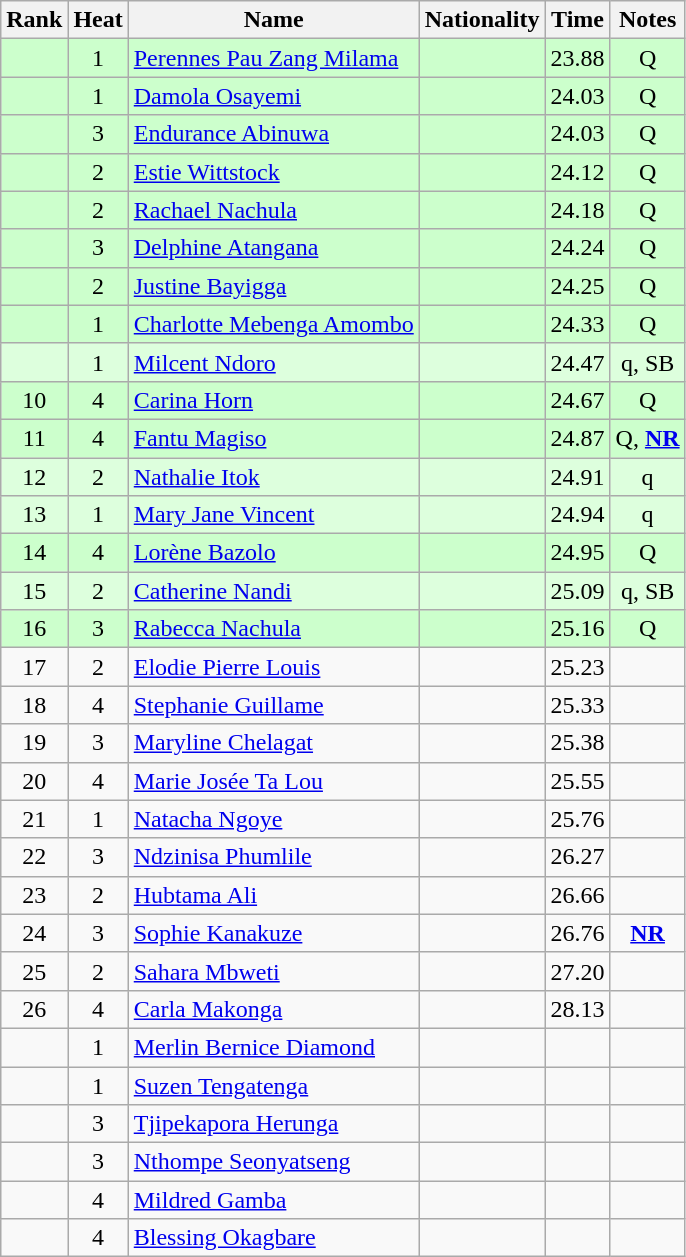<table class="wikitable sortable" style="text-align:center">
<tr>
<th>Rank</th>
<th>Heat</th>
<th>Name</th>
<th>Nationality</th>
<th>Time</th>
<th>Notes</th>
</tr>
<tr bgcolor=ccffcc>
<td></td>
<td>1</td>
<td align=left><a href='#'>Perennes Pau Zang Milama</a></td>
<td align=left></td>
<td>23.88</td>
<td>Q</td>
</tr>
<tr bgcolor=ccffcc>
<td></td>
<td>1</td>
<td align=left><a href='#'>Damola Osayemi</a></td>
<td align=left></td>
<td>24.03</td>
<td>Q</td>
</tr>
<tr bgcolor=ccffcc>
<td></td>
<td>3</td>
<td align=left><a href='#'>Endurance Abinuwa</a></td>
<td align=left></td>
<td>24.03</td>
<td>Q</td>
</tr>
<tr bgcolor=ccffcc>
<td></td>
<td>2</td>
<td align=left><a href='#'>Estie Wittstock</a></td>
<td align=left></td>
<td>24.12</td>
<td>Q</td>
</tr>
<tr bgcolor=ccffcc>
<td></td>
<td>2</td>
<td align=left><a href='#'>Rachael Nachula</a></td>
<td align=left></td>
<td>24.18</td>
<td>Q</td>
</tr>
<tr bgcolor=ccffcc>
<td></td>
<td>3</td>
<td align=left><a href='#'>Delphine Atangana</a></td>
<td align=left></td>
<td>24.24</td>
<td>Q</td>
</tr>
<tr bgcolor=ccffcc>
<td></td>
<td>2</td>
<td align=left><a href='#'>Justine Bayigga</a></td>
<td align=left></td>
<td>24.25</td>
<td>Q</td>
</tr>
<tr bgcolor=ccffcc>
<td></td>
<td>1</td>
<td align=left><a href='#'>Charlotte Mebenga Amombo</a></td>
<td align=left></td>
<td>24.33</td>
<td>Q</td>
</tr>
<tr bgcolor=ddffdd>
<td></td>
<td>1</td>
<td align=left><a href='#'>Milcent Ndoro</a></td>
<td align=left></td>
<td>24.47</td>
<td>q, SB</td>
</tr>
<tr bgcolor=ccffcc>
<td>10</td>
<td>4</td>
<td align=left><a href='#'>Carina Horn</a></td>
<td align=left></td>
<td>24.67</td>
<td>Q</td>
</tr>
<tr bgcolor=ccffcc>
<td>11</td>
<td>4</td>
<td align=left><a href='#'>Fantu Magiso</a></td>
<td align=left></td>
<td>24.87</td>
<td>Q, <strong><a href='#'>NR</a></strong></td>
</tr>
<tr bgcolor=ddffdd>
<td>12</td>
<td>2</td>
<td align=left><a href='#'>Nathalie Itok</a></td>
<td align=left></td>
<td>24.91</td>
<td>q</td>
</tr>
<tr bgcolor=ddffdd>
<td>13</td>
<td>1</td>
<td align=left><a href='#'>Mary Jane Vincent</a></td>
<td align=left></td>
<td>24.94</td>
<td>q</td>
</tr>
<tr bgcolor=ccffcc>
<td>14</td>
<td>4</td>
<td align=left><a href='#'>Lorène Bazolo</a></td>
<td align=left></td>
<td>24.95</td>
<td>Q</td>
</tr>
<tr bgcolor=ddffdd>
<td>15</td>
<td>2</td>
<td align=left><a href='#'>Catherine Nandi</a></td>
<td align=left></td>
<td>25.09</td>
<td>q, SB</td>
</tr>
<tr bgcolor=ccffcc>
<td>16</td>
<td>3</td>
<td align=left><a href='#'>Rabecca Nachula</a></td>
<td align=left></td>
<td>25.16</td>
<td>Q</td>
</tr>
<tr>
<td>17</td>
<td>2</td>
<td align=left><a href='#'>Elodie Pierre Louis</a></td>
<td align=left></td>
<td>25.23</td>
<td></td>
</tr>
<tr>
<td>18</td>
<td>4</td>
<td align=left><a href='#'>Stephanie Guillame</a></td>
<td align=left></td>
<td>25.33</td>
<td></td>
</tr>
<tr>
<td>19</td>
<td>3</td>
<td align=left><a href='#'>Maryline Chelagat</a></td>
<td align=left></td>
<td>25.38</td>
<td></td>
</tr>
<tr>
<td>20</td>
<td>4</td>
<td align=left><a href='#'>Marie Josée Ta Lou</a></td>
<td align=left></td>
<td>25.55</td>
<td></td>
</tr>
<tr>
<td>21</td>
<td>1</td>
<td align=left><a href='#'>Natacha Ngoye</a></td>
<td align=left></td>
<td>25.76</td>
<td></td>
</tr>
<tr>
<td>22</td>
<td>3</td>
<td align=left><a href='#'>Ndzinisa Phumlile</a></td>
<td align=left></td>
<td>26.27</td>
<td></td>
</tr>
<tr>
<td>23</td>
<td>2</td>
<td align=left><a href='#'>Hubtama Ali</a></td>
<td align=left></td>
<td>26.66</td>
<td></td>
</tr>
<tr>
<td>24</td>
<td>3</td>
<td align=left><a href='#'>Sophie Kanakuze</a></td>
<td align=left></td>
<td>26.76</td>
<td><strong><a href='#'>NR</a></strong></td>
</tr>
<tr>
<td>25</td>
<td>2</td>
<td align=left><a href='#'>Sahara Mbweti</a></td>
<td align=left></td>
<td>27.20</td>
<td></td>
</tr>
<tr>
<td>26</td>
<td>4</td>
<td align=left><a href='#'>Carla Makonga</a></td>
<td align=left></td>
<td>28.13</td>
<td></td>
</tr>
<tr>
<td></td>
<td>1</td>
<td align=left><a href='#'>Merlin Bernice Diamond</a></td>
<td align=left></td>
<td></td>
<td></td>
</tr>
<tr>
<td></td>
<td>1</td>
<td align=left><a href='#'>Suzen Tengatenga</a></td>
<td align=left></td>
<td></td>
<td></td>
</tr>
<tr>
<td></td>
<td>3</td>
<td align=left><a href='#'>Tjipekapora Herunga</a></td>
<td align=left></td>
<td></td>
<td></td>
</tr>
<tr>
<td></td>
<td>3</td>
<td align=left><a href='#'>Nthompe Seonyatseng</a></td>
<td align=left></td>
<td></td>
<td></td>
</tr>
<tr>
<td></td>
<td>4</td>
<td align=left><a href='#'>Mildred Gamba</a></td>
<td align=left></td>
<td></td>
<td></td>
</tr>
<tr>
<td></td>
<td>4</td>
<td align=left><a href='#'>Blessing Okagbare</a></td>
<td align=left></td>
<td></td>
<td></td>
</tr>
</table>
